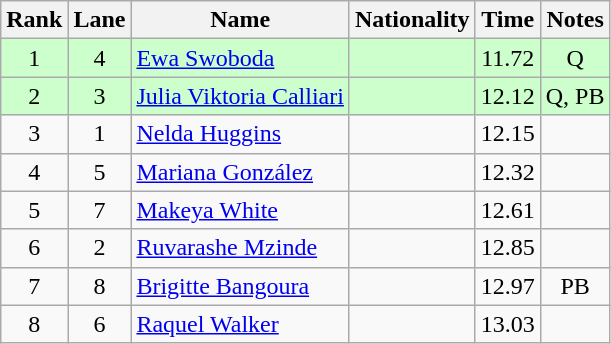<table class="wikitable sortable" style="text-align:center">
<tr>
<th>Rank</th>
<th>Lane</th>
<th>Name</th>
<th>Nationality</th>
<th>Time</th>
<th>Notes</th>
</tr>
<tr bgcolor=ccffcc>
<td>1</td>
<td>4</td>
<td align=left><a href='#'>Ewa Swoboda</a></td>
<td align=left></td>
<td>11.72</td>
<td>Q</td>
</tr>
<tr bgcolor=ccffcc>
<td>2</td>
<td>3</td>
<td align=left><a href='#'>Julia Viktoria Calliari</a></td>
<td align=left></td>
<td>12.12</td>
<td>Q, PB</td>
</tr>
<tr>
<td>3</td>
<td>1</td>
<td align=left><a href='#'>Nelda Huggins</a></td>
<td align=left></td>
<td>12.15</td>
<td></td>
</tr>
<tr>
<td>4</td>
<td>5</td>
<td align=left><a href='#'>Mariana González</a></td>
<td align=left></td>
<td>12.32</td>
<td></td>
</tr>
<tr>
<td>5</td>
<td>7</td>
<td align=left><a href='#'>Makeya White</a></td>
<td align=left></td>
<td>12.61</td>
<td></td>
</tr>
<tr>
<td>6</td>
<td>2</td>
<td align=left><a href='#'>Ruvarashe Mzinde</a></td>
<td align=left></td>
<td>12.85</td>
<td></td>
</tr>
<tr>
<td>7</td>
<td>8</td>
<td align=left><a href='#'>Brigitte Bangoura</a></td>
<td align=left></td>
<td>12.97</td>
<td>PB</td>
</tr>
<tr>
<td>8</td>
<td>6</td>
<td align=left><a href='#'>Raquel Walker</a></td>
<td align=left></td>
<td>13.03</td>
<td></td>
</tr>
</table>
